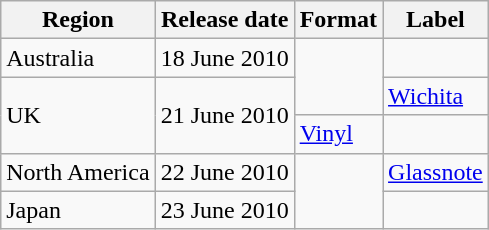<table class="wikitable">
<tr>
<th>Region</th>
<th>Release date</th>
<th>Format</th>
<th>Label</th>
</tr>
<tr>
<td>Australia</td>
<td>18 June 2010</td>
<td rowspan=2></td>
<td></td>
</tr>
<tr>
<td rowspan=2>UK</td>
<td rowspan=2>21 June 2010</td>
<td><a href='#'>Wichita</a></td>
</tr>
<tr>
<td><a href='#'>Vinyl</a></td>
<td></td>
</tr>
<tr>
<td>North America</td>
<td>22 June 2010</td>
<td rowspan=2></td>
<td><a href='#'>Glassnote</a></td>
</tr>
<tr>
<td>Japan</td>
<td>23 June 2010</td>
<td></td>
</tr>
</table>
